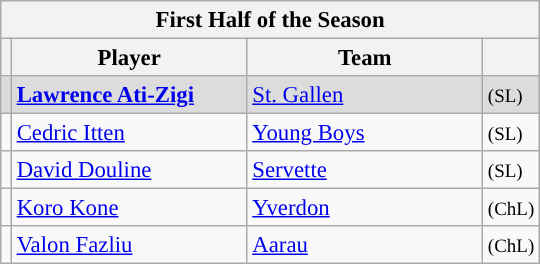<table class="wikitable" style="text-align:left;font-size:95%">
<tr>
<th colspan=4>First Half of the Season</th>
</tr>
<tr>
<th align=center></th>
<th width=150>Player</th>
<th width=150>Team</th>
<th width=20></th>
</tr>
<tr style="background:#dcdcdc;">
<td></td>
<td><strong><a href='#'>Lawrence Ati-Zigi</a></strong></td>
<td><a href='#'>St. Gallen</a></td>
<td><small>(SL)</small></td>
</tr>
<tr>
<td></td>
<td><a href='#'>Cedric Itten</a></td>
<td><a href='#'>Young Boys</a></td>
<td><small>(SL)</small></td>
</tr>
<tr>
<td></td>
<td><a href='#'>David Douline</a></td>
<td><a href='#'>Servette</a></td>
<td><small>(SL)</small></td>
</tr>
<tr>
<td></td>
<td><a href='#'>Koro Kone</a></td>
<td><a href='#'>Yverdon</a></td>
<td><small>(ChL)</small></td>
</tr>
<tr>
<td></td>
<td><a href='#'>Valon Fazliu</a></td>
<td><a href='#'>Aarau</a></td>
<td><small>(ChL)</small></td>
</tr>
</table>
